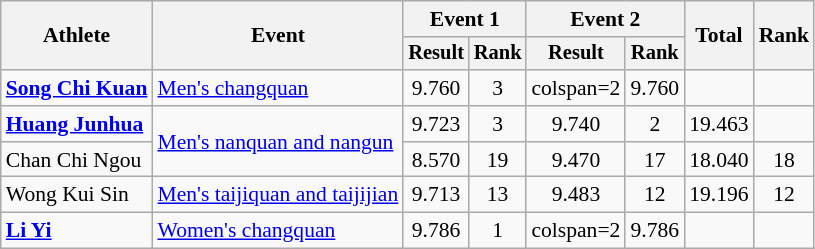<table class=wikitable style=font-size:90%;text-align:center>
<tr>
<th rowspan="2">Athlete</th>
<th rowspan="2">Event</th>
<th colspan="2">Event 1</th>
<th colspan="2">Event 2</th>
<th rowspan="2">Total</th>
<th rowspan="2">Rank</th>
</tr>
<tr style="font-size:95%">
<th>Result</th>
<th>Rank</th>
<th>Result</th>
<th>Rank</th>
</tr>
<tr>
<td align=left><strong><a href='#'>Song Chi Kuan</a></strong></td>
<td align=left><a href='#'>Men's changquan</a></td>
<td>9.760</td>
<td>3</td>
<td>colspan=2 </td>
<td>9.760</td>
<td></td>
</tr>
<tr>
<td align=left><strong><a href='#'>Huang Junhua</a></strong></td>
<td align=left rowspan=2><a href='#'>Men's nanquan and nangun</a></td>
<td>9.723</td>
<td>3</td>
<td>9.740</td>
<td>2</td>
<td>19.463</td>
<td></td>
</tr>
<tr>
<td align=left>Chan Chi Ngou</td>
<td>8.570</td>
<td>19</td>
<td>9.470</td>
<td>17</td>
<td>18.040</td>
<td>18</td>
</tr>
<tr>
<td align=left>Wong Kui Sin</td>
<td align=left><a href='#'>Men's taijiquan and taijijian</a></td>
<td>9.713</td>
<td>13</td>
<td>9.483</td>
<td>12</td>
<td>19.196</td>
<td>12</td>
</tr>
<tr>
<td align=left><strong><a href='#'>Li Yi</a></strong></td>
<td align=left><a href='#'>Women's changquan</a></td>
<td>9.786</td>
<td>1</td>
<td>colspan=2 </td>
<td>9.786</td>
<td></td>
</tr>
</table>
